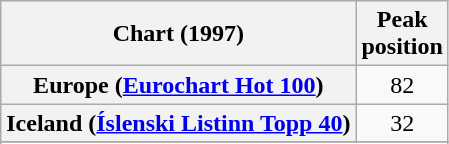<table class="wikitable sortable plainrowheaders" style="text-align:center">
<tr>
<th>Chart (1997)</th>
<th>Peak<br>position</th>
</tr>
<tr>
<th scope="row">Europe (<a href='#'>Eurochart Hot 100</a>)</th>
<td>82</td>
</tr>
<tr>
<th scope="row">Iceland (<a href='#'>Íslenski Listinn Topp 40</a>)</th>
<td>32</td>
</tr>
<tr>
</tr>
<tr>
</tr>
</table>
